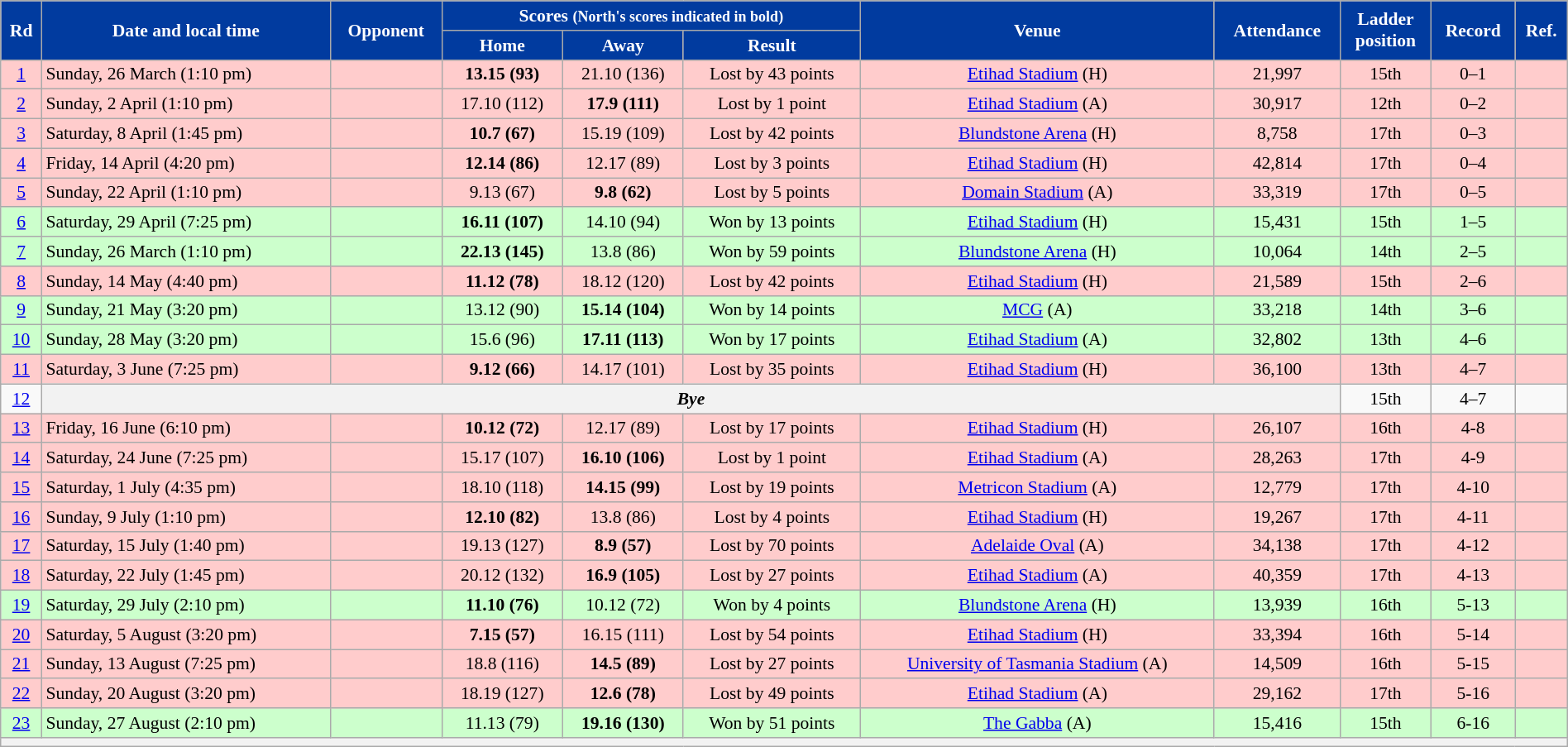<table class="wikitable" style="font-size:90%; text-align:center; width: 100%; margin-left: auto; margin-right: auto;">
<tr style="text-align:center; background:#013B9F; color:white; font-weight:bold">
<td rowspan=2><strong>Rd</strong></td>
<td rowspan=2><strong>Date and local time</strong></td>
<td rowspan=2><strong>Opponent</strong></td>
<td colspan=3><strong>Scores</strong> <small>(North's scores indicated in <strong>bold</strong>)</small></td>
<td rowspan=2><strong>Venue</strong></td>
<td rowspan=2><strong>Attendance</strong></td>
<td rowspan=2><strong>Ladder<br>position</strong></td>
<td rowspan=2><strong>Record</strong></td>
<td rowspan=2><strong>Ref.</strong></td>
</tr>
<tr>
<th style="background:#013B9F; color:white;">Home</th>
<th style="background:#013B9F; color:white;">Away</th>
<th style="background:#013B9F; color:white;">Result</th>
</tr>
<tr style="background:#fcc;">
<td><a href='#'>1</a></td>
<td align=left>Sunday, 26 March (1:10 pm)</td>
<td align=left></td>
<td><strong>13.15 (93)</strong></td>
<td>21.10 (136)</td>
<td>Lost by 43 points</td>
<td><a href='#'>Etihad Stadium</a> (H)</td>
<td>21,997</td>
<td>15th</td>
<td>0–1</td>
<td></td>
</tr>
<tr style="background:#fcc;">
<td><a href='#'>2</a></td>
<td align=left>Sunday, 2 April (1:10 pm)</td>
<td align=left></td>
<td>17.10 (112)</td>
<td><strong>17.9 (111)</strong></td>
<td>Lost by 1 point</td>
<td><a href='#'>Etihad Stadium</a> (A)</td>
<td>30,917</td>
<td>12th</td>
<td>0–2</td>
<td></td>
</tr>
<tr style="background:#fcc;">
<td><a href='#'>3</a></td>
<td align=left>Saturday, 8 April (1:45 pm)</td>
<td align=left></td>
<td><strong>10.7 (67)</strong></td>
<td>15.19 (109)</td>
<td>Lost by 42 points</td>
<td><a href='#'>Blundstone Arena</a> (H)</td>
<td>8,758</td>
<td>17th</td>
<td>0–3</td>
<td></td>
</tr>
<tr style="background:#fcc;">
<td><a href='#'>4</a></td>
<td align=left>Friday, 14 April (4:20 pm)</td>
<td align=left></td>
<td><strong>12.14 (86)</strong></td>
<td>12.17 (89)</td>
<td>Lost by 3 points</td>
<td><a href='#'>Etihad Stadium</a> (H)</td>
<td>42,814</td>
<td>17th</td>
<td>0–4</td>
<td></td>
</tr>
<tr style="background:#fcc;">
<td><a href='#'>5</a></td>
<td align=left>Sunday, 22 April (1:10 pm)</td>
<td align=left></td>
<td>9.13 (67)</td>
<td><strong>9.8 (62)</strong></td>
<td>Lost by 5 points</td>
<td><a href='#'>Domain Stadium</a> (A)</td>
<td>33,319</td>
<td>17th</td>
<td>0–5</td>
<td></td>
</tr>
<tr style="background:#cfc;">
<td><a href='#'>6</a></td>
<td align=left>Saturday, 29 April (7:25 pm)</td>
<td align=left></td>
<td><strong>16.11 (107)</strong></td>
<td>14.10 (94)</td>
<td>Won by 13 points</td>
<td><a href='#'>Etihad Stadium</a> (H)</td>
<td>15,431</td>
<td>15th</td>
<td>1–5</td>
<td></td>
</tr>
<tr style="background:#cfc;">
<td><a href='#'>7</a></td>
<td align=left>Sunday, 26 March (1:10 pm)</td>
<td align=left></td>
<td><strong>22.13 (145)</strong></td>
<td>13.8 (86)</td>
<td>Won by 59 points</td>
<td><a href='#'>Blundstone Arena</a> (H)</td>
<td>10,064</td>
<td>14th</td>
<td>2–5</td>
<td></td>
</tr>
<tr style="background:#fcc;">
<td><a href='#'>8</a></td>
<td align=left>Sunday, 14 May (4:40 pm)</td>
<td align=left></td>
<td><strong>11.12 (78)</strong></td>
<td>18.12 (120)</td>
<td>Lost by 42 points</td>
<td><a href='#'>Etihad Stadium</a> (H)</td>
<td>21,589</td>
<td>15th</td>
<td>2–6</td>
<td></td>
</tr>
<tr style="background:#cfc;">
<td><a href='#'>9</a></td>
<td align=left>Sunday, 21 May (3:20 pm)</td>
<td align=left></td>
<td>13.12 (90)</td>
<td><strong>15.14 (104)</strong></td>
<td>Won by 14 points</td>
<td><a href='#'>MCG</a> (A)</td>
<td>33,218</td>
<td>14th</td>
<td>3–6</td>
<td></td>
</tr>
<tr style="background:#cfc;">
<td><a href='#'>10</a></td>
<td align=left>Sunday, 28 May (3:20 pm)</td>
<td align=left></td>
<td>15.6 (96)</td>
<td><strong>17.11 (113)</strong></td>
<td>Won by 17 points</td>
<td><a href='#'>Etihad Stadium</a> (A)</td>
<td>32,802</td>
<td>13th</td>
<td>4–6</td>
<td></td>
</tr>
<tr style="background:#fcc;">
<td><a href='#'>11</a></td>
<td align=left>Saturday, 3 June (7:25 pm)</td>
<td align=left></td>
<td><strong>9.12 (66)</strong></td>
<td>14.17 (101)</td>
<td>Lost by 35 points</td>
<td><a href='#'>Etihad Stadium</a> (H)</td>
<td>36,100</td>
<td>13th</td>
<td>4–7</td>
<td></td>
</tr>
<tr>
<td><a href='#'>12</a></td>
<th colspan=7><span><em>Bye</em></span></th>
<td>15th</td>
<td>4–7</td>
<td></td>
</tr>
<tr style="background:#fcc;">
<td><a href='#'>13</a></td>
<td align=left>Friday, 16 June (6:10 pm)</td>
<td align=left></td>
<td><strong>10.12 (72)</strong></td>
<td>12.17 (89)</td>
<td>Lost by 17 points</td>
<td><a href='#'>Etihad Stadium</a> (H)</td>
<td>26,107</td>
<td>16th</td>
<td>4-8</td>
<td></td>
</tr>
<tr style="background:#fcc;">
<td><a href='#'>14</a></td>
<td align=left>Saturday, 24 June (7:25 pm)</td>
<td align=left></td>
<td>15.17 (107)</td>
<td><strong>16.10 (106)</strong></td>
<td>Lost by 1 point</td>
<td><a href='#'>Etihad Stadium</a> (A)</td>
<td>28,263</td>
<td>17th</td>
<td>4-9</td>
<td></td>
</tr>
<tr style="background:#fcc;">
<td><a href='#'>15</a></td>
<td align=left>Saturday, 1 July (4:35 pm)</td>
<td align=left></td>
<td>18.10 (118)</td>
<td><strong>14.15 (99)</strong></td>
<td>Lost by 19 points</td>
<td><a href='#'>Metricon Stadium</a> (A)</td>
<td>12,779</td>
<td>17th</td>
<td>4-10</td>
<td></td>
</tr>
<tr style="background:#fcc;">
<td><a href='#'>16</a></td>
<td align=left>Sunday, 9 July (1:10 pm)</td>
<td align=left></td>
<td><strong>12.10 (82)</strong></td>
<td>13.8 (86)</td>
<td>Lost by 4 points</td>
<td><a href='#'>Etihad Stadium</a> (H)</td>
<td>19,267</td>
<td>17th</td>
<td>4-11</td>
<td></td>
</tr>
<tr style="background:#fcc;">
<td><a href='#'>17</a></td>
<td align=left>Saturday, 15 July (1:40 pm)</td>
<td align=left></td>
<td>19.13 (127)</td>
<td><strong>8.9 (57)</strong></td>
<td>Lost by 70 points</td>
<td><a href='#'>Adelaide Oval</a> (A)</td>
<td>34,138</td>
<td>17th</td>
<td>4-12</td>
<td></td>
</tr>
<tr style="background:#fcc;">
<td><a href='#'>18</a></td>
<td align=left>Saturday, 22 July (1:45 pm)</td>
<td align=left></td>
<td>20.12 (132)</td>
<td><strong>16.9 (105)</strong></td>
<td>Lost by 27 points</td>
<td><a href='#'>Etihad Stadium</a> (A)</td>
<td>40,359</td>
<td>17th</td>
<td>4-13</td>
<td></td>
</tr>
<tr style="background:#cfc;">
<td><a href='#'>19</a></td>
<td align=left>Saturday, 29 July (2:10 pm)</td>
<td align=left></td>
<td><strong>11.10 (76)</strong></td>
<td>10.12 (72)</td>
<td>Won by 4 points</td>
<td><a href='#'>Blundstone Arena</a> (H)</td>
<td>13,939</td>
<td>16th</td>
<td>5-13</td>
<td></td>
</tr>
<tr style="background:#fcc;">
<td><a href='#'>20</a></td>
<td align=left>Saturday, 5 August (3:20 pm)</td>
<td align=left></td>
<td><strong>7.15 (57)</strong></td>
<td>16.15 (111)</td>
<td>Lost by 54 points</td>
<td><a href='#'>Etihad Stadium</a> (H)</td>
<td>33,394</td>
<td>16th</td>
<td>5-14</td>
<td></td>
</tr>
<tr style="background:#fcc;">
<td><a href='#'>21</a></td>
<td align=left>Sunday, 13 August (7:25 pm)</td>
<td align=left></td>
<td>18.8 (116)</td>
<td><strong>14.5 (89)</strong></td>
<td>Lost by 27 points</td>
<td><a href='#'>University of Tasmania Stadium</a> (A)</td>
<td>14,509</td>
<td>16th</td>
<td>5-15</td>
<td></td>
</tr>
<tr style="background:#fcc;">
<td><a href='#'>22</a></td>
<td align=left>Sunday, 20 August (3:20 pm)</td>
<td align=left></td>
<td>18.19 (127)</td>
<td><strong>12.6 (78)</strong></td>
<td>Lost by 49 points</td>
<td><a href='#'>Etihad Stadium</a> (A)</td>
<td>29,162</td>
<td>17th</td>
<td>5-16</td>
<td></td>
</tr>
<tr style="background:#cfc;">
<td><a href='#'>23</a></td>
<td align=left>Sunday, 27 August (2:10 pm)</td>
<td align=left></td>
<td>11.13 (79)</td>
<td><strong>19.16 (130)</strong></td>
<td>Won by 51 points</td>
<td><a href='#'>The Gabba</a> (A)</td>
<td>15,416</td>
<td>15th</td>
<td>6-16</td>
<td></td>
</tr>
<tr>
<th colspan=11></th>
</tr>
</table>
